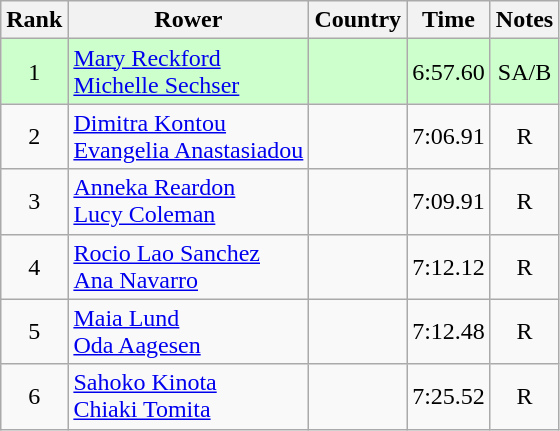<table class="wikitable" style="text-align:center">
<tr>
<th>Rank</th>
<th>Rower</th>
<th>Country</th>
<th>Time</th>
<th>Notes</th>
</tr>
<tr bgcolor=ccffcc>
<td>1</td>
<td align="left"><a href='#'>Mary Reckford</a><br><a href='#'>Michelle Sechser</a></td>
<td align="left"></td>
<td>6:57.60</td>
<td>SA/B</td>
</tr>
<tr>
<td>2</td>
<td align="left"><a href='#'>Dimitra Kontou</a><br><a href='#'>Evangelia Anastasiadou</a></td>
<td align="left"></td>
<td>7:06.91</td>
<td>R</td>
</tr>
<tr>
<td>3</td>
<td align="left"><a href='#'>Anneka Reardon</a><br><a href='#'>Lucy Coleman</a></td>
<td align="left"></td>
<td>7:09.91</td>
<td>R</td>
</tr>
<tr>
<td>4</td>
<td align="left"><a href='#'>Rocio Lao Sanchez</a><br><a href='#'>Ana Navarro</a></td>
<td align="left"></td>
<td>7:12.12</td>
<td>R</td>
</tr>
<tr>
<td>5</td>
<td align="left"><a href='#'>Maia Lund</a><br><a href='#'>Oda Aagesen</a></td>
<td align="left"></td>
<td>7:12.48</td>
<td>R</td>
</tr>
<tr>
<td>6</td>
<td align="left"><a href='#'>Sahoko Kinota</a><br><a href='#'>Chiaki Tomita</a></td>
<td align="left"></td>
<td>7:25.52</td>
<td>R</td>
</tr>
</table>
